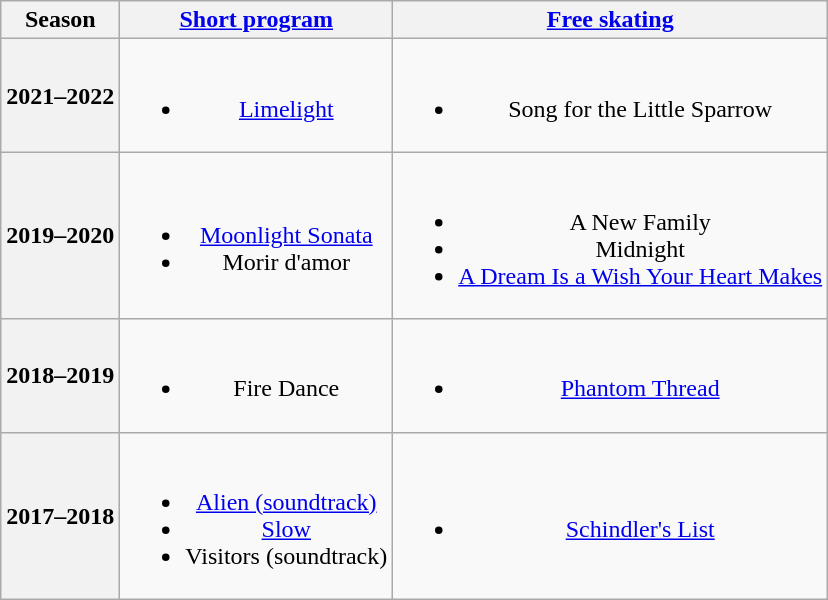<table class=wikitable style=text-align:center>
<tr>
<th>Season</th>
<th><a href='#'>Short program</a></th>
<th><a href='#'>Free skating</a></th>
</tr>
<tr>
<th>2021–2022 <br> </th>
<td><br><ul><li><a href='#'>Limelight</a> <br> </li></ul></td>
<td><br><ul><li>Song for the Little Sparrow <br> </li></ul></td>
</tr>
<tr>
<th>2019–2020 <br> </th>
<td><br><ul><li><a href='#'>Moonlight Sonata</a> <br> </li><li>Morir d'amor <br> </li></ul></td>
<td><br><ul><li>A New Family <br> </li><li>Midnight <br> </li><li><a href='#'>A Dream Is a Wish Your Heart Makes</a> <br> </li></ul></td>
</tr>
<tr>
<th>2018–2019 <br> </th>
<td><br><ul><li>Fire Dance <br></li></ul></td>
<td><br><ul><li><a href='#'>Phantom Thread</a> <br></li></ul></td>
</tr>
<tr>
<th>2017–2018 <br> </th>
<td><br><ul><li><a href='#'>Alien (soundtrack)</a> <br> </li><li><a href='#'>Slow</a> <br></li><li>Visitors (soundtrack) <br></li></ul></td>
<td><br><ul><li><a href='#'>Schindler's List</a> <br></li></ul></td>
</tr>
</table>
